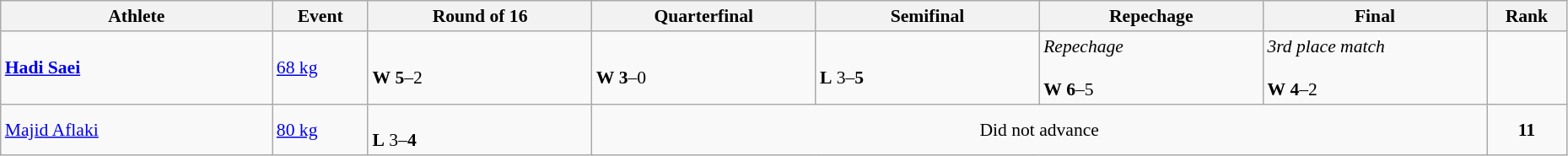<table class="wikitable" width="98%" style="text-align:left; font-size:90%">
<tr>
<th width="17%">Athlete</th>
<th width="6%">Event</th>
<th width="14%">Round of 16</th>
<th width="14%">Quarterfinal</th>
<th width="14%">Semifinal</th>
<th width="14%">Repechage</th>
<th width="14%">Final</th>
<th width="5%">Rank</th>
</tr>
<tr>
<td><strong><a href='#'>Hadi Saei</a></strong></td>
<td><a href='#'>68 kg</a></td>
<td><br><strong>W</strong> <strong>5</strong>–2</td>
<td><br><strong>W</strong> <strong>3</strong>–0</td>
<td><br><strong>L</strong> 3–<strong>5</strong></td>
<td><em>Repechage</em><br><br><strong>W</strong> <strong>6</strong>–5</td>
<td><em>3rd place match</em><br><br><strong>W</strong> <strong>4</strong>–2</td>
<td align=center></td>
</tr>
<tr>
<td><a href='#'>Majid Aflaki</a></td>
<td><a href='#'>80 kg</a></td>
<td><br><strong>L</strong> 3–<strong>4</strong></td>
<td colspan=4 align=center>Did not advance</td>
<td align=center><strong>11</strong></td>
</tr>
</table>
